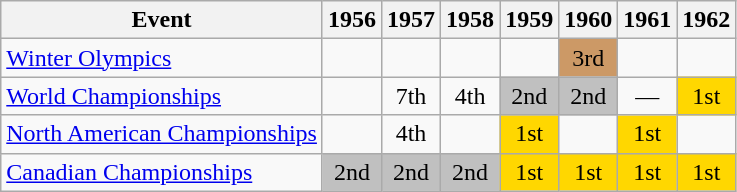<table class="wikitable">
<tr>
<th>Event</th>
<th>1956</th>
<th>1957</th>
<th>1958</th>
<th>1959</th>
<th>1960</th>
<th>1961</th>
<th>1962</th>
</tr>
<tr>
<td><a href='#'>Winter Olympics</a></td>
<td></td>
<td></td>
<td></td>
<td></td>
<td align="center" bgcolor="cc9966">3rd</td>
<td></td>
<td></td>
</tr>
<tr>
<td><a href='#'>World Championships</a></td>
<td></td>
<td align="center">7th</td>
<td align="center">4th</td>
<td align="center" bgcolor="silver">2nd</td>
<td align="center" bgcolor="silver">2nd</td>
<td align="center">—</td>
<td align="center" bgcolor="gold">1st</td>
</tr>
<tr>
<td><a href='#'>North American Championships</a></td>
<td></td>
<td align="center">4th</td>
<td></td>
<td align="center" bgcolor="gold">1st</td>
<td></td>
<td align="center" bgcolor="gold">1st</td>
<td></td>
</tr>
<tr>
<td><a href='#'>Canadian Championships</a></td>
<td align="center" bgcolor="silver">2nd</td>
<td align="center" bgcolor="silver">2nd</td>
<td align="center" bgcolor="silver">2nd</td>
<td align="center" bgcolor="gold">1st</td>
<td align="center" bgcolor="gold">1st</td>
<td align="center" bgcolor="gold">1st</td>
<td align="center" bgcolor="gold">1st</td>
</tr>
</table>
